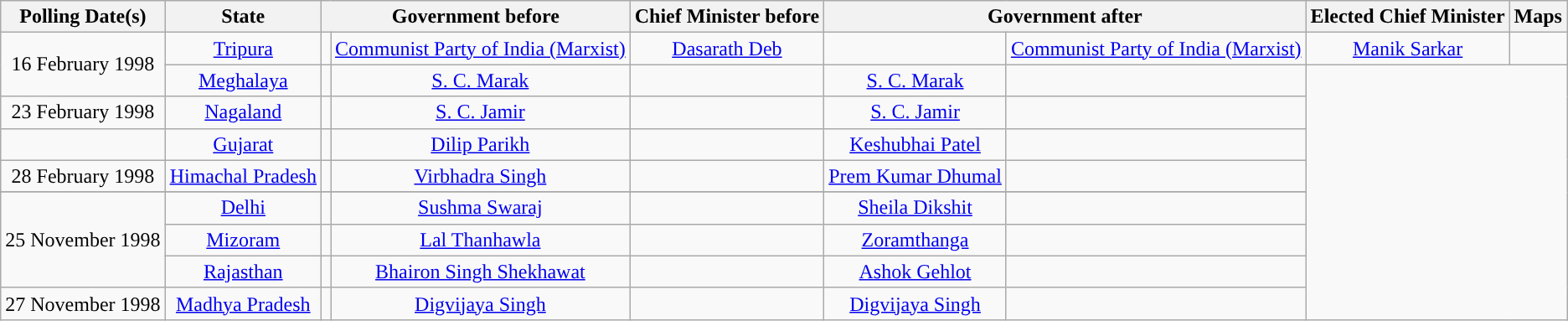<table class="wikitable sortable">
<tr>
<th>Polling Date(s)</th>
<th>State</th>
<th colspan="2">Government before</th>
<th>Chief Minister before</th>
<th colspan="2">Government after</th>
<th>Elected Chief Minister</th>
<th>Maps</th>
</tr>
<tr style="text-align:center;">
<td rowspan="2">16 February 1998</td>
<td><a href='#'>Tripura</a></td>
<td></td>
<td align="left"><a href='#'>Communist Party of India (Marxist)</a></td>
<td><a href='#'>Dasarath Deb</a></td>
<td></td>
<td align="left"><a href='#'>Communist Party of India (Marxist)</a></td>
<td><a href='#'>Manik Sarkar</a></td>
<td></td>
</tr>
<tr style="text-align:center;">
<td><a href='#'>Meghalaya</a></td>
<td></td>
<td><a href='#'>S. C. Marak</a></td>
<td></td>
<td><a href='#'>S. C. Marak</a></td>
<td></td>
</tr>
<tr style="text-align:center;">
<td>23 February 1998</td>
<td><a href='#'>Nagaland</a></td>
<td></td>
<td><a href='#'>S. C. Jamir</a></td>
<td></td>
<td><a href='#'>S. C. Jamir</a></td>
<td></td>
</tr>
<tr style="text-align:center;">
<td></td>
<td><a href='#'>Gujarat</a></td>
<td></td>
<td><a href='#'>Dilip Parikh</a></td>
<td></td>
<td><a href='#'>Keshubhai Patel</a></td>
<td></td>
</tr>
<tr style="text-align:center;">
<td>28 February 1998</td>
<td><a href='#'>Himachal Pradesh</a></td>
<td></td>
<td><a href='#'>Virbhadra Singh</a></td>
<td></td>
<td><a href='#'>Prem Kumar Dhumal</a></td>
<td></td>
</tr>
<tr>
</tr>
<tr style="text-align:center;">
<td rowspan="3">25 November 1998</td>
<td><a href='#'>Delhi</a></td>
<td></td>
<td><a href='#'>Sushma Swaraj</a></td>
<td></td>
<td><a href='#'>Sheila Dikshit</a></td>
<td></td>
</tr>
<tr style="text-align:center;">
<td><a href='#'>Mizoram</a></td>
<td></td>
<td><a href='#'>Lal Thanhawla</a></td>
<td></td>
<td><a href='#'>Zoramthanga</a></td>
<td></td>
</tr>
<tr style="text-align:center;">
<td><a href='#'>Rajasthan</a></td>
<td></td>
<td><a href='#'>Bhairon Singh Shekhawat</a></td>
<td></td>
<td><a href='#'>Ashok Gehlot</a></td>
<td></td>
</tr>
<tr style="text-align:center;">
<td>27 November 1998</td>
<td><a href='#'>Madhya Pradesh</a></td>
<td></td>
<td><a href='#'>Digvijaya Singh</a></td>
<td></td>
<td><a href='#'>Digvijaya Singh</a></td>
<td></td>
</tr>
</table>
